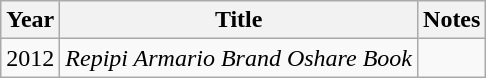<table class="wikitable">
<tr>
<th>Year</th>
<th>Title</th>
<th>Notes</th>
</tr>
<tr>
<td>2012</td>
<td><em>Repipi Armario Brand Oshare Book</em></td>
<td></td>
</tr>
</table>
